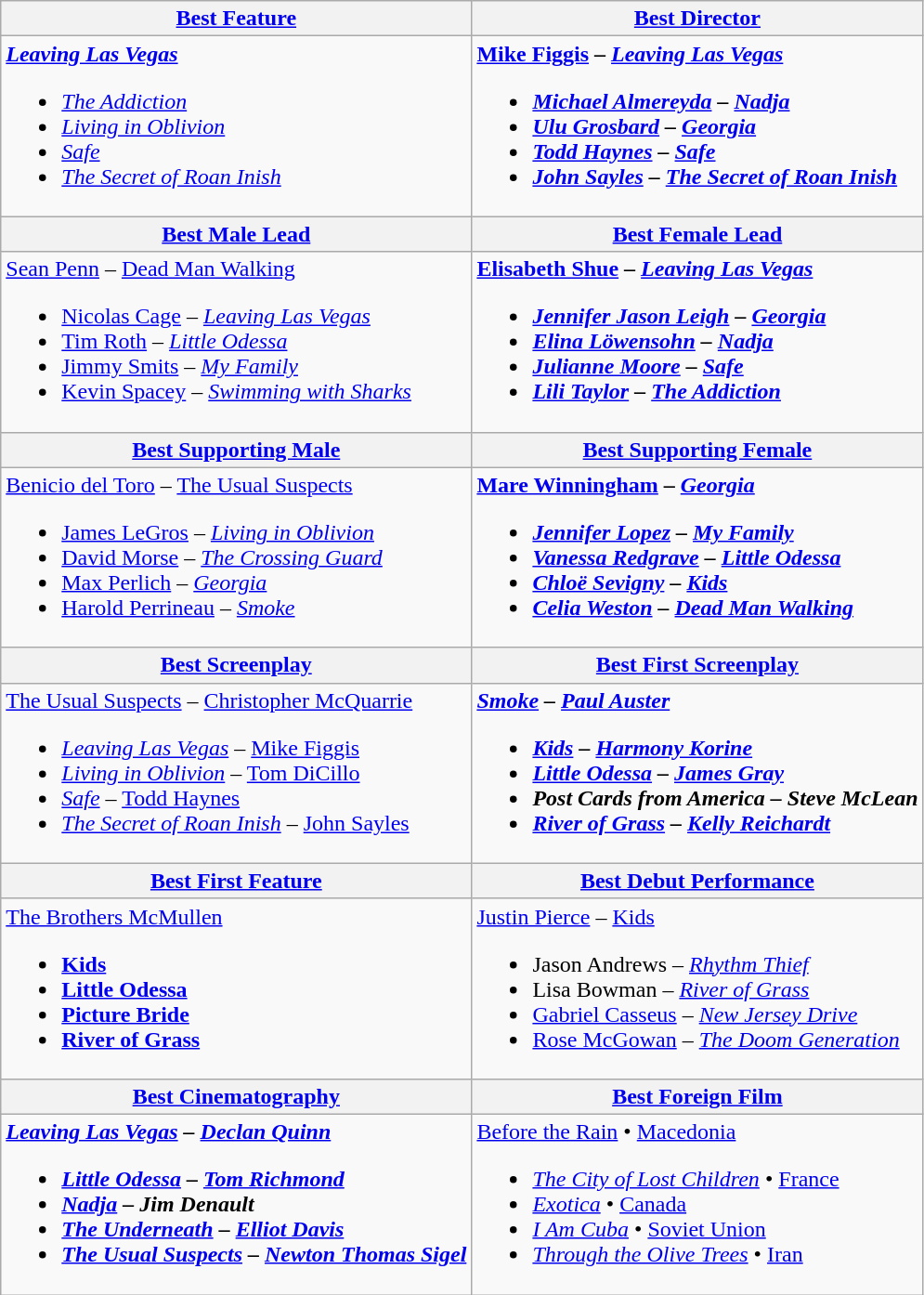<table class="wikitable">
<tr>
<th><a href='#'>Best Feature</a></th>
<th><a href='#'>Best Director</a></th>
</tr>
<tr>
<td><strong><em><a href='#'>Leaving Las Vegas</a></em></strong><br><ul><li><em><a href='#'>The Addiction</a></em></li><li><em><a href='#'>Living in Oblivion</a></em></li><li><em><a href='#'>Safe</a></em></li><li><em><a href='#'>The Secret of Roan Inish</a></em></li></ul></td>
<td><strong><a href='#'>Mike Figgis</a> – <em><a href='#'>Leaving Las Vegas</a><strong><em><br><ul><li><a href='#'>Michael Almereyda</a> – </em><a href='#'>Nadja</a><em></li><li><a href='#'>Ulu Grosbard</a> – </em><a href='#'>Georgia</a><em></li><li><a href='#'>Todd Haynes</a> – </em><a href='#'>Safe</a><em></li><li><a href='#'>John Sayles</a> – </em><a href='#'>The Secret of Roan Inish</a><em></li></ul></td>
</tr>
<tr>
<th><a href='#'>Best Male Lead</a></th>
<th><a href='#'>Best Female Lead</a></th>
</tr>
<tr>
<td></strong><a href='#'>Sean Penn</a> – </em><a href='#'>Dead Man Walking</a></em></strong><br><ul><li><a href='#'>Nicolas Cage</a> – <em><a href='#'>Leaving Las Vegas</a></em></li><li><a href='#'>Tim Roth</a> – <em><a href='#'>Little Odessa</a></em></li><li><a href='#'>Jimmy Smits</a> – <em><a href='#'>My Family</a></em></li><li><a href='#'>Kevin Spacey</a> – <em><a href='#'>Swimming with Sharks</a></em></li></ul></td>
<td><strong><a href='#'>Elisabeth Shue</a> – <em><a href='#'>Leaving Las Vegas</a><strong><em><br><ul><li><a href='#'>Jennifer Jason Leigh</a> – </em><a href='#'>Georgia</a><em></li><li><a href='#'>Elina Löwensohn</a> – </em><a href='#'>Nadja</a><em></li><li><a href='#'>Julianne Moore</a> – </em><a href='#'>Safe</a><em></li><li><a href='#'>Lili Taylor</a> – </em><a href='#'>The Addiction</a><em></li></ul></td>
</tr>
<tr>
<th><a href='#'>Best Supporting Male</a></th>
<th><a href='#'>Best Supporting Female</a></th>
</tr>
<tr>
<td></strong><a href='#'>Benicio del Toro</a> – </em><a href='#'>The Usual Suspects</a></em></strong><br><ul><li><a href='#'>James LeGros</a> – <em><a href='#'>Living in Oblivion</a></em></li><li><a href='#'>David Morse</a> – <em><a href='#'>The Crossing Guard</a></em></li><li><a href='#'>Max Perlich</a> – <em><a href='#'>Georgia</a></em></li><li><a href='#'>Harold Perrineau</a> – <em><a href='#'>Smoke</a></em></li></ul></td>
<td><strong><a href='#'>Mare Winningham</a> – <em><a href='#'>Georgia</a><strong><em><br><ul><li><a href='#'>Jennifer Lopez</a> – </em><a href='#'>My Family</a><em></li><li><a href='#'>Vanessa Redgrave</a> – </em><a href='#'>Little Odessa</a><em></li><li><a href='#'>Chloë Sevigny</a> – </em><a href='#'>Kids</a><em></li><li><a href='#'>Celia Weston</a> – </em><a href='#'>Dead Man Walking</a><em></li></ul></td>
</tr>
<tr>
<th><a href='#'>Best Screenplay</a></th>
<th><a href='#'>Best First Screenplay</a></th>
</tr>
<tr>
<td></em></strong><a href='#'>The Usual Suspects</a></em> – <a href='#'>Christopher McQuarrie</a></strong><br><ul><li><em><a href='#'>Leaving Las Vegas</a></em> – <a href='#'>Mike Figgis</a></li><li><em><a href='#'>Living in Oblivion</a></em> – <a href='#'>Tom DiCillo</a></li><li><em><a href='#'>Safe</a></em> – <a href='#'>Todd Haynes</a></li><li><em><a href='#'>The Secret of Roan Inish</a></em> – <a href='#'>John Sayles</a></li></ul></td>
<td><strong><em><a href='#'>Smoke</a><em> – <a href='#'>Paul Auster</a><strong><br><ul><li></em><a href='#'>Kids</a><em> – <a href='#'>Harmony Korine</a></li><li></em><a href='#'>Little Odessa</a><em> – <a href='#'>James Gray</a></li><li></em>Post Cards from America<em> – Steve McLean</li><li></em><a href='#'>River of Grass</a><em> – <a href='#'>Kelly Reichardt</a></li></ul></td>
</tr>
<tr>
<th><a href='#'>Best First Feature</a></th>
<th><a href='#'>Best Debut Performance</a></th>
</tr>
<tr>
<td></em></strong><a href='#'>The Brothers McMullen</a><strong><em><br><ul><li></em><a href='#'>Kids</a><em></li><li></em><a href='#'>Little Odessa</a><em></li><li></em><a href='#'>Picture Bride</a><em></li><li></em><a href='#'>River of Grass</a><em></li></ul></td>
<td></strong><a href='#'>Justin Pierce</a> – </em><a href='#'>Kids</a></em></strong><br><ul><li>Jason Andrews – <em><a href='#'>Rhythm Thief</a></em></li><li>Lisa Bowman – <em><a href='#'>River of Grass</a></em></li><li><a href='#'>Gabriel Casseus</a> – <em><a href='#'>New Jersey Drive</a></em></li><li><a href='#'>Rose McGowan</a> – <em><a href='#'>The Doom Generation</a></em></li></ul></td>
</tr>
<tr>
<th><a href='#'>Best Cinematography</a></th>
<th><a href='#'>Best Foreign Film</a></th>
</tr>
<tr>
<td><strong><em><a href='#'>Leaving Las Vegas</a><em> – <a href='#'>Declan Quinn</a><strong><br><ul><li></em><a href='#'>Little Odessa</a><em> – <a href='#'>Tom Richmond</a></li><li></em><a href='#'>Nadja</a><em> – Jim Denault</li><li></em><a href='#'>The Underneath</a><em> – <a href='#'>Elliot Davis</a></li><li></em><a href='#'>The Usual Suspects</a><em> – <a href='#'>Newton Thomas Sigel</a></li></ul></td>
<td></em></strong><a href='#'>Before the Rain</a></em> • <a href='#'>Macedonia</a></strong><br><ul><li><em><a href='#'>The City of Lost Children</a></em> • <a href='#'>France</a></li><li><em><a href='#'>Exotica</a></em> • <a href='#'>Canada</a></li><li><em><a href='#'>I Am Cuba</a></em> • <a href='#'>Soviet Union</a></li><li><em><a href='#'>Through the Olive Trees</a></em> • <a href='#'>Iran</a></li></ul></td>
</tr>
</table>
